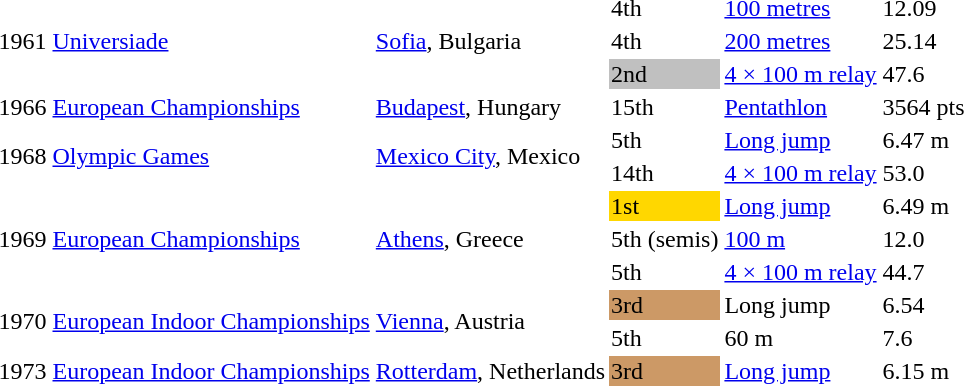<table>
<tr>
<td rowspan=3>1961</td>
<td rowspan=3><a href='#'>Universiade</a></td>
<td rowspan=3><a href='#'>Sofia</a>, Bulgaria</td>
<td>4th</td>
<td><a href='#'>100 metres</a></td>
<td>12.09</td>
</tr>
<tr>
<td>4th</td>
<td><a href='#'>200 metres</a></td>
<td>25.14</td>
</tr>
<tr>
<td bgcolor=silver>2nd</td>
<td><a href='#'>4 × 100 m relay</a></td>
<td>47.6</td>
</tr>
<tr>
<td>1966</td>
<td><a href='#'>European Championships</a></td>
<td><a href='#'>Budapest</a>, Hungary</td>
<td>15th</td>
<td><a href='#'>Pentathlon</a></td>
<td>3564 pts</td>
</tr>
<tr>
<td rowspan=2>1968</td>
<td rowspan=2><a href='#'>Olympic Games</a></td>
<td rowspan=2><a href='#'>Mexico City</a>, Mexico</td>
<td>5th</td>
<td><a href='#'>Long jump</a></td>
<td>6.47 m</td>
</tr>
<tr>
<td>14th</td>
<td><a href='#'>4 × 100 m relay</a></td>
<td>53.0</td>
</tr>
<tr>
<td rowspan=3>1969</td>
<td rowspan=3><a href='#'>European Championships</a></td>
<td rowspan=3><a href='#'>Athens</a>, Greece</td>
<td bgcolor=gold>1st</td>
<td><a href='#'>Long jump</a></td>
<td>6.49 m</td>
</tr>
<tr>
<td>5th (semis)</td>
<td><a href='#'>100 m</a></td>
<td>12.0</td>
</tr>
<tr>
<td>5th</td>
<td><a href='#'>4 × 100 m relay</a></td>
<td>44.7</td>
</tr>
<tr>
<td rowspan=2>1970</td>
<td rowspan=2><a href='#'>European Indoor Championships</a></td>
<td rowspan=2><a href='#'>Vienna</a>, Austria</td>
<td bgcolor=cc9966>3rd</td>
<td>Long jump</td>
<td>6.54</td>
</tr>
<tr>
<td>5th</td>
<td>60 m</td>
<td>7.6</td>
</tr>
<tr>
<td>1973</td>
<td><a href='#'>European Indoor Championships</a></td>
<td><a href='#'>Rotterdam</a>, Netherlands</td>
<td bgcolor=cc9966>3rd</td>
<td><a href='#'>Long jump</a></td>
<td>6.15 m</td>
</tr>
</table>
